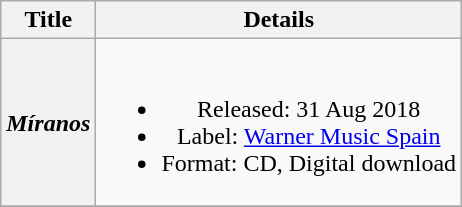<table class="wikitable plainrowheaders" style="text-align:center;">
<tr>
<th rowspan="1" scope="col">Title</th>
<th rowspan="1" scope="col">Details</th>
</tr>
<tr>
<th scope="row"><em>Míranos</em></th>
<td><br><ul><li>Released: 31 Aug 2018</li><li>Label: <a href='#'>Warner Music Spain</a></li><li>Format: CD, Digital download</li></ul></td>
</tr>
<tr>
</tr>
</table>
